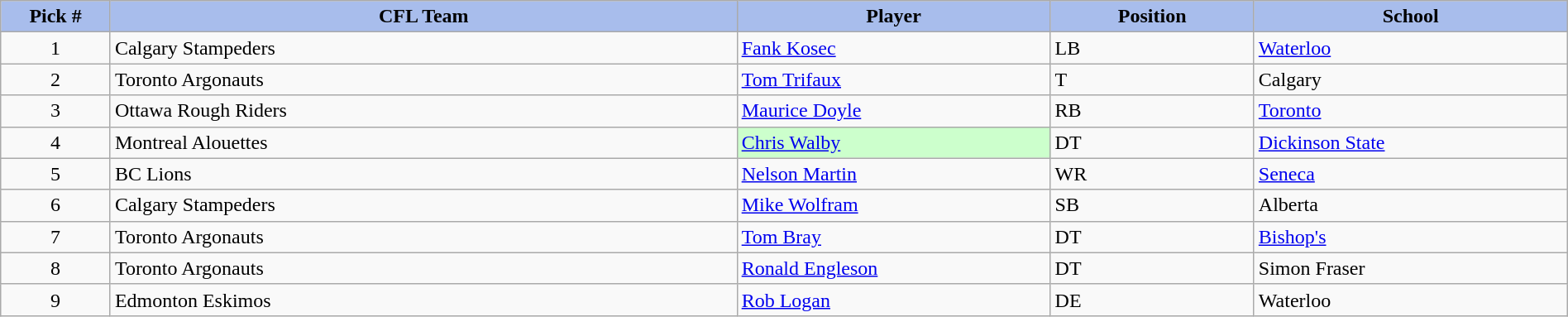<table class="wikitable" style="width: 100%">
<tr>
<th style="background:#a8bdec; width:7%;">Pick #</th>
<th style="width:40%; background:#a8bdec;">CFL Team</th>
<th style="width:20%; background:#a8bdec;">Player</th>
<th style="width:13%; background:#a8bdec;">Position</th>
<th style="width:20%; background:#a8bdec;">School</th>
</tr>
<tr>
<td align=center>1</td>
<td>Calgary Stampeders</td>
<td><a href='#'>Fank Kosec</a></td>
<td>LB</td>
<td><a href='#'>Waterloo</a></td>
</tr>
<tr>
<td align=center>2</td>
<td>Toronto Argonauts</td>
<td><a href='#'>Tom Trifaux</a></td>
<td>T</td>
<td>Calgary</td>
</tr>
<tr>
<td align=center>3</td>
<td>Ottawa Rough Riders</td>
<td><a href='#'>Maurice Doyle</a></td>
<td>RB</td>
<td><a href='#'>Toronto</a></td>
</tr>
<tr>
<td align=center>4</td>
<td>Montreal Alouettes</td>
<td bgcolor="#CCFFCC"><a href='#'>Chris Walby</a></td>
<td>DT</td>
<td><a href='#'>Dickinson State</a></td>
</tr>
<tr>
<td align=center>5</td>
<td>BC Lions</td>
<td><a href='#'>Nelson Martin</a></td>
<td>WR</td>
<td><a href='#'>Seneca</a></td>
</tr>
<tr>
<td align=center>6</td>
<td>Calgary Stampeders</td>
<td><a href='#'>Mike Wolfram</a></td>
<td>SB</td>
<td>Alberta</td>
</tr>
<tr>
<td align=center>7</td>
<td>Toronto Argonauts</td>
<td><a href='#'>Tom Bray</a></td>
<td>DT</td>
<td><a href='#'>Bishop's</a></td>
</tr>
<tr>
<td align=center>8</td>
<td>Toronto Argonauts</td>
<td><a href='#'>Ronald Engleson</a></td>
<td>DT</td>
<td>Simon Fraser</td>
</tr>
<tr>
<td align=center>9</td>
<td>Edmonton Eskimos</td>
<td><a href='#'>Rob Logan</a></td>
<td>DE</td>
<td>Waterloo</td>
</tr>
</table>
